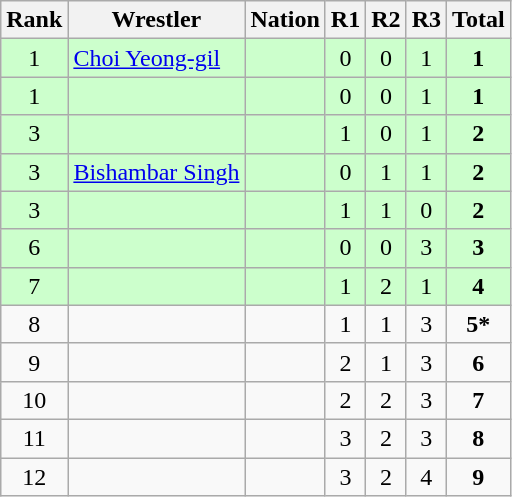<table class="wikitable sortable" style="text-align:center;">
<tr>
<th>Rank</th>
<th>Wrestler</th>
<th>Nation</th>
<th>R1</th>
<th>R2</th>
<th>R3</th>
<th>Total</th>
</tr>
<tr style="background:#cfc;">
<td>1</td>
<td align=left><a href='#'>Choi Yeong-gil</a></td>
<td align=left></td>
<td>0</td>
<td>0</td>
<td>1</td>
<td><strong>1</strong></td>
</tr>
<tr style="background:#cfc;">
<td>1</td>
<td align=left></td>
<td align=left></td>
<td>0</td>
<td>0</td>
<td>1</td>
<td><strong>1</strong></td>
</tr>
<tr style="background:#cfc;">
<td>3</td>
<td align=left></td>
<td align=left></td>
<td>1</td>
<td>0</td>
<td>1</td>
<td><strong>2</strong></td>
</tr>
<tr style="background:#cfc;">
<td>3</td>
<td align=left><a href='#'>Bishambar Singh</a></td>
<td align=left></td>
<td>0</td>
<td>1</td>
<td>1</td>
<td><strong>2</strong></td>
</tr>
<tr style="background:#cfc;">
<td>3</td>
<td align=left></td>
<td align=left></td>
<td>1</td>
<td>1</td>
<td>0</td>
<td><strong>2</strong></td>
</tr>
<tr style="background:#cfc;">
<td>6</td>
<td align=left></td>
<td align=left></td>
<td>0</td>
<td>0</td>
<td>3</td>
<td><strong>3</strong></td>
</tr>
<tr style="background:#cfc;">
<td>7</td>
<td align=left></td>
<td align=left></td>
<td>1</td>
<td>2</td>
<td>1</td>
<td><strong>4</strong></td>
</tr>
<tr>
<td>8</td>
<td align=left></td>
<td align=left></td>
<td>1</td>
<td>1</td>
<td>3</td>
<td><strong>5*</strong></td>
</tr>
<tr>
<td>9</td>
<td align=left></td>
<td align=left></td>
<td>2</td>
<td>1</td>
<td>3</td>
<td><strong>6</strong></td>
</tr>
<tr>
<td>10</td>
<td align=left></td>
<td align=left></td>
<td>2</td>
<td>2</td>
<td>3</td>
<td><strong>7</strong></td>
</tr>
<tr>
<td>11</td>
<td align=left></td>
<td align=left></td>
<td>3</td>
<td>2</td>
<td>3</td>
<td><strong>8</strong></td>
</tr>
<tr>
<td>12</td>
<td align=left></td>
<td align=left></td>
<td>3</td>
<td>2</td>
<td>4</td>
<td><strong>9</strong></td>
</tr>
</table>
